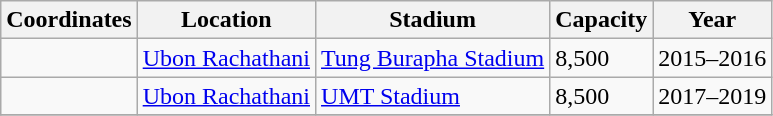<table class="wikitable sortable">
<tr>
<th>Coordinates</th>
<th>Location</th>
<th>Stadium</th>
<th>Capacity</th>
<th>Year</th>
</tr>
<tr>
<td></td>
<td><a href='#'>Ubon Rachathani</a></td>
<td><a href='#'>Tung Burapha Stadium</a></td>
<td>8,500</td>
<td>2015–2016</td>
</tr>
<tr>
<td></td>
<td><a href='#'>Ubon Rachathani</a></td>
<td><a href='#'>UMT Stadium</a></td>
<td>8,500</td>
<td>2017–2019</td>
</tr>
<tr>
</tr>
</table>
